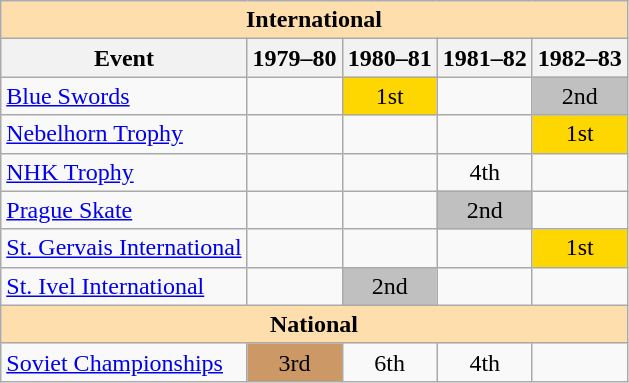<table class="wikitable" style="text-align:center">
<tr>
<th style="background-color: #ffdead; " colspan=5 align=center>International</th>
</tr>
<tr>
<th>Event</th>
<th>1979–80</th>
<th>1980–81</th>
<th>1981–82</th>
<th>1982–83</th>
</tr>
<tr>
<td align=left><a href='#'>Blue Swords</a></td>
<td></td>
<td bgcolor=gold>1st</td>
<td></td>
<td bgcolor=silver>2nd</td>
</tr>
<tr>
<td align=left><a href='#'>Nebelhorn Trophy</a></td>
<td></td>
<td></td>
<td></td>
<td bgcolor=gold>1st</td>
</tr>
<tr>
<td align=left><a href='#'>NHK Trophy</a></td>
<td></td>
<td></td>
<td>4th</td>
<td></td>
</tr>
<tr>
<td align=left><a href='#'>Prague Skate</a></td>
<td></td>
<td></td>
<td bgcolor=silver>2nd</td>
<td></td>
</tr>
<tr>
<td align=left><a href='#'>St. Gervais International</a></td>
<td></td>
<td></td>
<td></td>
<td bgcolor=gold>1st</td>
</tr>
<tr>
<td align=left><a href='#'>St. Ivel International</a></td>
<td></td>
<td bgcolor=silver>2nd</td>
<td></td>
<td></td>
</tr>
<tr>
<th style="background-color: #ffdead; " colspan=5 align=center>National</th>
</tr>
<tr>
<td align=left><a href='#'>Soviet Championships</a></td>
<td bgcolor=cc9966>3rd</td>
<td>6th</td>
<td>4th</td>
<td></td>
</tr>
</table>
